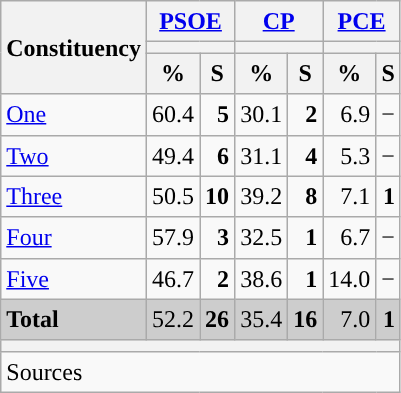<table class="wikitable sortable" style="text-align:right; line-height:20px;">
<tr>
<th rowspan="3">Constituency</th>
<th colspan="2" width="30px" class="unsortable"><a href='#'>PSOE</a></th>
<th colspan="2" width="30px" class="unsortable"><a href='#'>CP</a></th>
<th colspan="2" width="30px" class="unsortable"><a href='#'>PCE</a></th>
</tr>
<tr>
<th colspan="2" style="background:"></th>
<th colspan="2" style="background:"></th>
<th colspan="2" style="background:"></th>
</tr>
<tr>
<th data-sort-type="number">%</th>
<th data-sort-type="number">S</th>
<th data-sort-type="number">%</th>
<th data-sort-type="number">S</th>
<th data-sort-type="number">%</th>
<th data-sort-type="number">S</th>
</tr>
<tr>
<td align="left"><a href='#'>One</a></td>
<td style="background:">60.4</td>
<td><strong>5</strong></td>
<td>30.1</td>
<td><strong>2</strong></td>
<td>6.9</td>
<td>−</td>
</tr>
<tr>
<td align="left"><a href='#'>Two</a></td>
<td style="background:">49.4</td>
<td><strong>6</strong></td>
<td>31.1</td>
<td><strong>4</strong></td>
<td>5.3</td>
<td>−</td>
</tr>
<tr>
<td align="left"><a href='#'>Three</a></td>
<td style="background:">50.5</td>
<td><strong>10</strong></td>
<td>39.2</td>
<td><strong>8</strong></td>
<td>7.1</td>
<td><strong>1</strong></td>
</tr>
<tr>
<td align="left"><a href='#'>Four</a></td>
<td style="background:">57.9</td>
<td><strong>3</strong></td>
<td>32.5</td>
<td><strong>1</strong></td>
<td>6.7</td>
<td>−</td>
</tr>
<tr>
<td align="left"><a href='#'>Five</a></td>
<td style="background:">46.7</td>
<td><strong>2</strong></td>
<td>38.6</td>
<td><strong>1</strong></td>
<td>14.0</td>
<td>−</td>
</tr>
<tr style="background:#CDCDCD;">
<td align="left"><strong>Total</strong></td>
<td style="background:">52.2</td>
<td><strong>26</strong></td>
<td>35.4</td>
<td><strong>16</strong></td>
<td>7.0</td>
<td><strong>1</strong></td>
</tr>
<tr>
<th colspan="7" bgcolor="#E9E9E9"></th>
</tr>
<tr>
<th style="text-align:left; font-weight:normal; background:#F9F9F9" colspan="7">Sources</th>
</tr>
</table>
